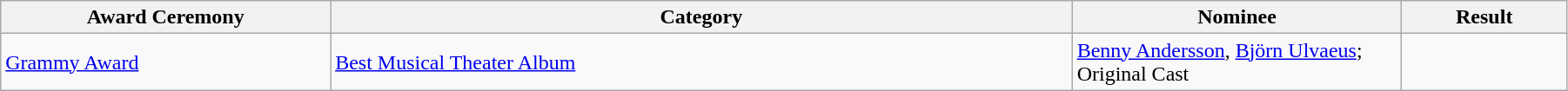<table class="wikitable" style="width:95%;">
<tr>
<th style="width:20%;">Award Ceremony</th>
<th style="width:45%;">Category</th>
<th style="width:20%;">Nominee</th>
<th style="width:10%;">Result</th>
</tr>
<tr>
<td><a href='#'>Grammy Award</a></td>
<td><a href='#'>Best Musical Theater Album</a></td>
<td><a href='#'>Benny Andersson</a>, <a href='#'>Björn Ulvaeus</a>; Original Cast</td>
<td></td>
</tr>
</table>
